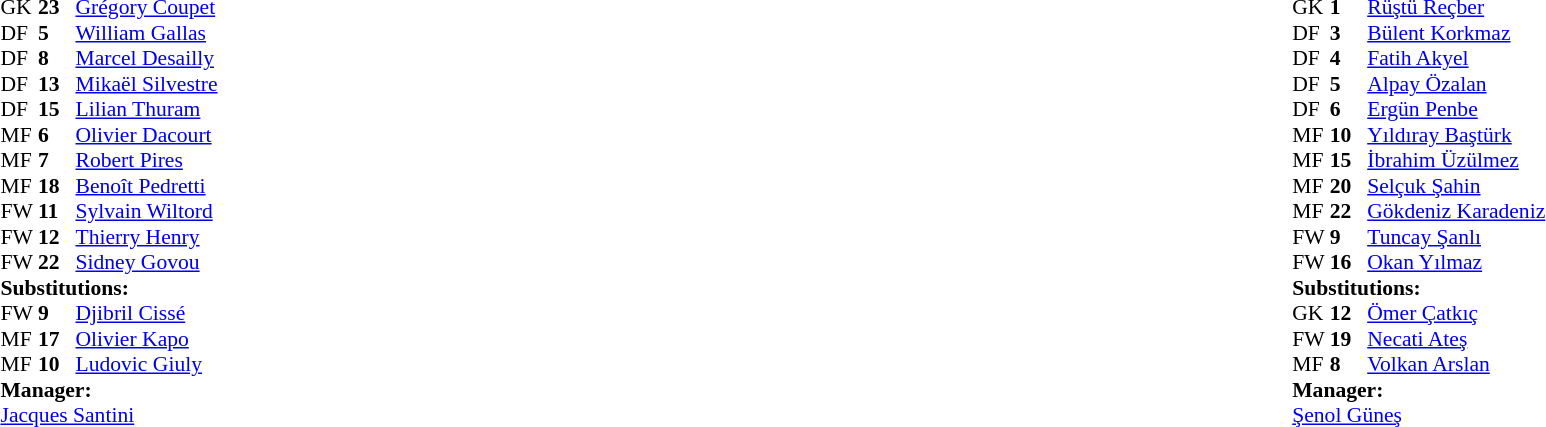<table width="100%">
<tr>
<td valign="top" width="50%"><br><table style="font-size: 90%" cellspacing="0" cellpadding="0">
<tr>
<th width=25></th>
<th width=25></th>
</tr>
<tr>
<td>GK</td>
<td><strong>23</strong></td>
<td><a href='#'>Grégory Coupet</a></td>
</tr>
<tr>
<td>DF</td>
<td><strong>5</strong></td>
<td><a href='#'>William Gallas</a></td>
</tr>
<tr>
<td>DF</td>
<td><strong>8</strong></td>
<td><a href='#'>Marcel Desailly</a></td>
</tr>
<tr>
<td>DF</td>
<td><strong>13</strong></td>
<td><a href='#'>Mikaël Silvestre</a></td>
<td></td>
</tr>
<tr>
<td>DF</td>
<td><strong>15</strong></td>
<td><a href='#'>Lilian Thuram</a></td>
</tr>
<tr>
<td>MF</td>
<td><strong>6</strong></td>
<td><a href='#'>Olivier Dacourt</a></td>
</tr>
<tr>
<td>MF</td>
<td><strong>7</strong></td>
<td><a href='#'>Robert Pires</a></td>
<td></td>
<td></td>
</tr>
<tr>
<td>MF</td>
<td><strong>18</strong></td>
<td><a href='#'>Benoît Pedretti</a></td>
<td></td>
</tr>
<tr>
<td>FW</td>
<td><strong>11</strong></td>
<td><a href='#'>Sylvain Wiltord</a></td>
<td></td>
<td></td>
</tr>
<tr>
<td>FW</td>
<td><strong>12</strong></td>
<td><a href='#'>Thierry Henry</a></td>
</tr>
<tr>
<td>FW</td>
<td><strong>22</strong></td>
<td><a href='#'>Sidney Govou</a></td>
<td></td>
<td></td>
</tr>
<tr>
<td colspan=3><strong>Substitutions:</strong></td>
</tr>
<tr>
<td>FW</td>
<td><strong>9</strong></td>
<td><a href='#'>Djibril Cissé</a></td>
<td></td>
<td></td>
</tr>
<tr>
<td>MF</td>
<td><strong>17</strong></td>
<td><a href='#'>Olivier Kapo</a></td>
<td></td>
<td></td>
</tr>
<tr>
<td>MF</td>
<td><strong>10</strong></td>
<td><a href='#'>Ludovic Giuly</a></td>
<td></td>
<td></td>
</tr>
<tr>
<td colspan=3><strong>Manager:</strong></td>
</tr>
<tr>
<td colspan="4"><a href='#'>Jacques Santini</a></td>
</tr>
</table>
</td>
<td valign="top"></td>
<td valign="top" width="50%"><br><table style="font-size: 90%" cellspacing="0" cellpadding="0" align="center">
<tr>
<th width=25></th>
<th width=25></th>
</tr>
<tr>
<td>GK</td>
<td><strong>1</strong></td>
<td><a href='#'>Rüştü Reçber</a></td>
<td></td>
<td></td>
</tr>
<tr>
<td>DF</td>
<td><strong>3</strong></td>
<td><a href='#'>Bülent Korkmaz</a></td>
<td></td>
</tr>
<tr>
<td>DF</td>
<td><strong>4</strong></td>
<td><a href='#'>Fatih Akyel</a></td>
<td></td>
</tr>
<tr>
<td>DF</td>
<td><strong>5</strong></td>
<td><a href='#'>Alpay Özalan</a></td>
</tr>
<tr>
<td>DF</td>
<td><strong>6</strong></td>
<td><a href='#'>Ergün Penbe</a></td>
</tr>
<tr>
<td>MF</td>
<td><strong>10</strong></td>
<td><a href='#'>Yıldıray Baştürk</a></td>
<td></td>
<td></td>
</tr>
<tr>
<td>MF</td>
<td><strong>15</strong></td>
<td><a href='#'>İbrahim Üzülmez</a></td>
</tr>
<tr>
<td>MF</td>
<td><strong>20</strong></td>
<td><a href='#'>Selçuk Şahin</a></td>
<td></td>
<td></td>
</tr>
<tr>
<td>MF</td>
<td><strong>22</strong></td>
<td><a href='#'>Gökdeniz Karadeniz</a></td>
</tr>
<tr>
<td>FW</td>
<td><strong>9</strong></td>
<td><a href='#'>Tuncay Şanlı</a></td>
</tr>
<tr>
<td>FW</td>
<td><strong>16</strong></td>
<td><a href='#'>Okan Yılmaz</a></td>
</tr>
<tr>
<td colspan=3><strong>Substitutions:</strong></td>
</tr>
<tr>
<td>GK</td>
<td><strong>12</strong></td>
<td><a href='#'>Ömer Çatkıç</a></td>
<td></td>
<td></td>
</tr>
<tr>
<td>FW</td>
<td><strong>19</strong></td>
<td><a href='#'>Necati Ateş</a></td>
<td></td>
<td></td>
</tr>
<tr>
<td>MF</td>
<td><strong>8</strong></td>
<td><a href='#'>Volkan Arslan</a></td>
<td></td>
<td></td>
</tr>
<tr>
<td colspan=3><strong>Manager:</strong></td>
</tr>
<tr>
<td colspan="4"><a href='#'>Şenol Güneş</a></td>
</tr>
</table>
</td>
</tr>
</table>
